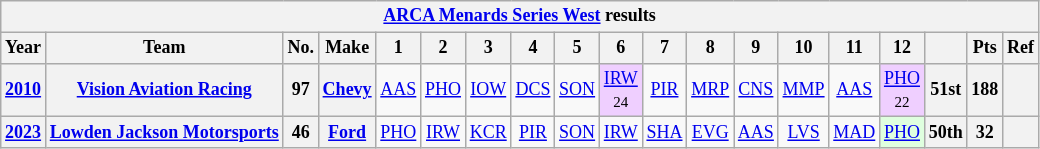<table class="wikitable" style="text-align:center; font-size:75%">
<tr>
<th colspan=23><a href='#'>ARCA Menards Series West</a> results</th>
</tr>
<tr>
<th>Year</th>
<th>Team</th>
<th>No.</th>
<th>Make</th>
<th>1</th>
<th>2</th>
<th>3</th>
<th>4</th>
<th>5</th>
<th>6</th>
<th>7</th>
<th>8</th>
<th>9</th>
<th>10</th>
<th>11</th>
<th>12</th>
<th></th>
<th>Pts</th>
<th>Ref</th>
</tr>
<tr>
<th><a href='#'>2010</a></th>
<th><a href='#'>Vision Aviation Racing</a></th>
<th>97</th>
<th><a href='#'>Chevy</a></th>
<td><a href='#'>AAS</a></td>
<td><a href='#'>PHO</a></td>
<td><a href='#'>IOW</a></td>
<td><a href='#'>DCS</a></td>
<td><a href='#'>SON</a></td>
<td style="background:#EFCFFF;"><a href='#'>IRW</a><br><small>24</small></td>
<td><a href='#'>PIR</a></td>
<td><a href='#'>MRP</a></td>
<td><a href='#'>CNS</a></td>
<td><a href='#'>MMP</a></td>
<td><a href='#'>AAS</a></td>
<td style="background:#EFCFFF;"><a href='#'>PHO</a><br><small>22</small></td>
<th>51st</th>
<th>188</th>
<th></th>
</tr>
<tr>
<th><a href='#'>2023</a></th>
<th><a href='#'>Lowden Jackson Motorsports</a></th>
<th>46</th>
<th><a href='#'>Ford</a></th>
<td><a href='#'>PHO</a></td>
<td><a href='#'>IRW</a></td>
<td><a href='#'>KCR</a></td>
<td><a href='#'>PIR</a></td>
<td><a href='#'>SON</a></td>
<td><a href='#'>IRW</a></td>
<td><a href='#'>SHA</a></td>
<td><a href='#'>EVG</a></td>
<td><a href='#'>AAS</a></td>
<td><a href='#'>LVS</a></td>
<td><a href='#'>MAD</a></td>
<td style="background:#DFFFDF;"><a href='#'>PHO</a><br></td>
<th>50th</th>
<th>32</th>
<th></th>
</tr>
</table>
